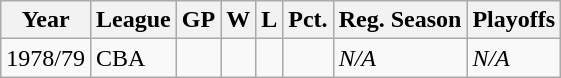<table class="wikitable">
<tr>
<th>Year</th>
<th>League</th>
<th>GP</th>
<th>W</th>
<th>L</th>
<th>Pct.</th>
<th>Reg. Season</th>
<th>Playoffs</th>
</tr>
<tr>
<td>1978/79</td>
<td>CBA</td>
<td></td>
<td></td>
<td></td>
<td></td>
<td><em>N/A</em></td>
<td><em>N/A</em></td>
</tr>
</table>
